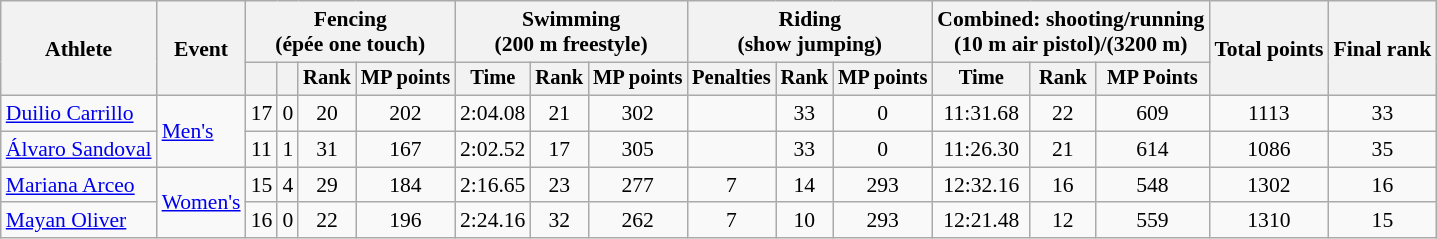<table class="wikitable" style="font-size:90%">
<tr>
<th rowspan="2">Athlete</th>
<th rowspan="2">Event</th>
<th colspan=4>Fencing<br><span>(épée one touch)</span></th>
<th colspan=3>Swimming<br><span>(200 m freestyle)</span></th>
<th colspan=3>Riding<br><span>(show jumping)</span></th>
<th colspan=3>Combined: shooting/running<br><span>(10 m air pistol)/(3200 m)</span></th>
<th rowspan=2>Total points</th>
<th rowspan=2>Final rank</th>
</tr>
<tr style="font-size:95%">
<th></th>
<th></th>
<th>Rank</th>
<th>MP points</th>
<th>Time</th>
<th>Rank</th>
<th>MP points</th>
<th>Penalties</th>
<th>Rank</th>
<th>MP points</th>
<th>Time</th>
<th>Rank</th>
<th>MP Points</th>
</tr>
<tr align=center>
<td align=left><a href='#'>Duilio Carrillo</a></td>
<td align=left rowspan=2><a href='#'>Men's</a></td>
<td>17</td>
<td>0</td>
<td>20</td>
<td>202</td>
<td>2:04.08</td>
<td>21</td>
<td>302</td>
<td></td>
<td>33</td>
<td>0</td>
<td>11:31.68</td>
<td>22</td>
<td>609</td>
<td>1113</td>
<td>33</td>
</tr>
<tr align=center>
<td align=left><a href='#'>Álvaro Sandoval</a></td>
<td>11</td>
<td>1</td>
<td>31</td>
<td>167</td>
<td>2:02.52</td>
<td>17</td>
<td>305</td>
<td></td>
<td>33</td>
<td>0</td>
<td>11:26.30</td>
<td>21</td>
<td>614</td>
<td>1086</td>
<td>35</td>
</tr>
<tr align=center>
<td align=left><a href='#'>Mariana Arceo</a></td>
<td align=left rowspan=2><a href='#'>Women's</a></td>
<td>15</td>
<td>4</td>
<td>29</td>
<td>184</td>
<td>2:16.65</td>
<td>23</td>
<td>277</td>
<td>7</td>
<td>14</td>
<td>293</td>
<td>12:32.16</td>
<td>16</td>
<td>548</td>
<td>1302</td>
<td>16</td>
</tr>
<tr align=center>
<td align=left><a href='#'>Mayan Oliver</a></td>
<td>16</td>
<td>0</td>
<td>22</td>
<td>196</td>
<td>2:24.16</td>
<td>32</td>
<td>262</td>
<td>7</td>
<td>10</td>
<td>293</td>
<td>12:21.48</td>
<td>12</td>
<td>559</td>
<td>1310</td>
<td>15</td>
</tr>
</table>
